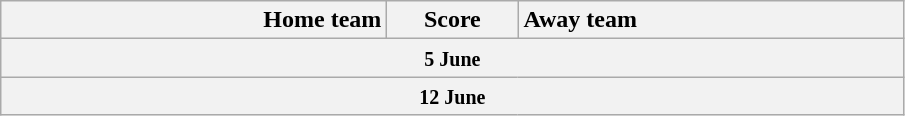<table class="wikitable" style="border-collapse: collapse;">
<tr>
<th style="text-align:right; width:250px">Home team</th>
<th style="width:80px">Score</th>
<th style="text-align:left; width:250px">Away team</th>
</tr>
<tr>
<th colspan="3" align="center"><small>5 June</small><br>




</th>
</tr>
<tr>
<th colspan="3" align="center"><small>12 June</small><br>
</th>
</tr>
</table>
